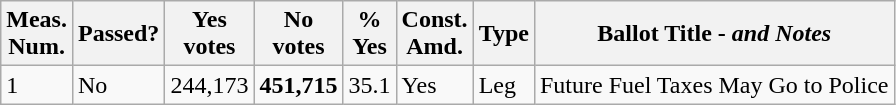<table class="wikitable sortable">
<tr>
<th>Meas.<br>Num.</th>
<th>Passed?</th>
<th>Yes<br>votes</th>
<th>No<br>votes</th>
<th>%<br>Yes</th>
<th>Const.<br>Amd.</th>
<th>Type</th>
<th>Ballot Title - <em>and Notes</em></th>
</tr>
<tr>
<td>1</td>
<td>No</td>
<td>244,173</td>
<td><strong>451,715</strong></td>
<td>35.1</td>
<td>Yes</td>
<td>Leg</td>
<td>Future Fuel Taxes May Go to Police</td>
</tr>
</table>
